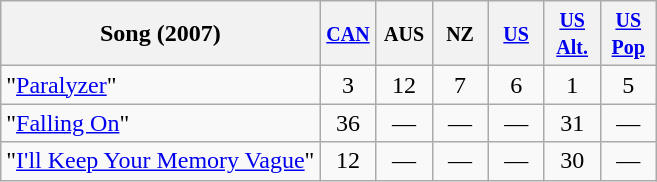<table class="wikitable">
<tr>
<th>Song (2007)</th>
<th width="30"><small><a href='#'>CAN</a></small><br></th>
<th width="30"><small>AUS</small><br></th>
<th width="30"><small>NZ</small><br></th>
<th width="30"><small><a href='#'>US</a></small><br></th>
<th width="30"><small><a href='#'>US Alt.</a></small><br></th>
<th width="30"><small><a href='#'>US Pop</a></small><br></th>
</tr>
<tr>
<td>"<a href='#'>Paralyzer</a>"</td>
<td align="center">3</td>
<td align="center">12</td>
<td align="center">7</td>
<td align="center">6</td>
<td align="center">1</td>
<td align="center">5</td>
</tr>
<tr>
<td>"<a href='#'>Falling On</a>"</td>
<td align="center">36</td>
<td align="center">—</td>
<td align="center">—</td>
<td align="center">—</td>
<td align="center">31</td>
<td align="center">—</td>
</tr>
<tr>
<td>"<a href='#'>I'll Keep Your Memory Vague</a>"</td>
<td align="center">12</td>
<td align="center">—</td>
<td align="center">—</td>
<td align="center">—</td>
<td align="center">30</td>
<td align="center">—</td>
</tr>
</table>
